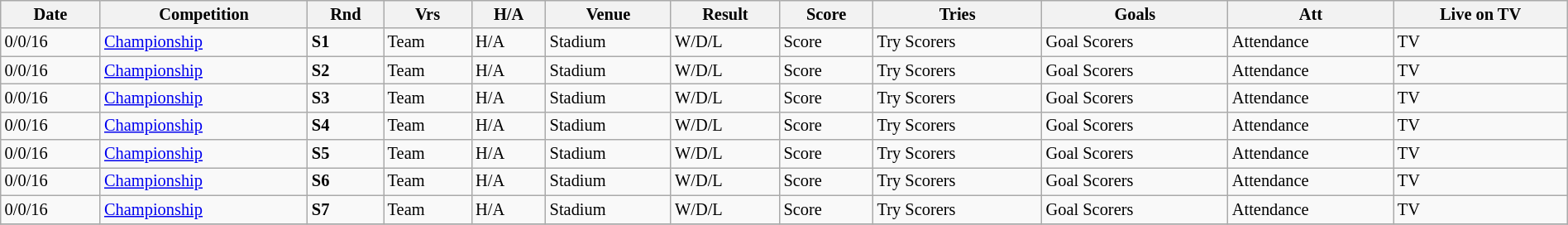<table class="wikitable" style="font-size:85%;" width="100%">
<tr>
<th>Date</th>
<th>Competition</th>
<th>Rnd</th>
<th>Vrs</th>
<th>H/A</th>
<th>Venue</th>
<th>Result</th>
<th>Score</th>
<th>Tries</th>
<th>Goals</th>
<th>Att</th>
<th>Live on TV</th>
</tr>
<tr>
<td>0/0/16</td>
<td><a href='#'>Championship</a></td>
<td><strong>S1</strong></td>
<td>Team</td>
<td>H/A</td>
<td>Stadium</td>
<td>W/D/L</td>
<td>Score</td>
<td>Try Scorers</td>
<td>Goal Scorers</td>
<td>Attendance</td>
<td>TV</td>
</tr>
<tr>
<td>0/0/16</td>
<td><a href='#'>Championship</a></td>
<td><strong>S2</strong></td>
<td>Team</td>
<td>H/A</td>
<td>Stadium</td>
<td>W/D/L</td>
<td>Score</td>
<td>Try Scorers</td>
<td>Goal Scorers</td>
<td>Attendance</td>
<td>TV</td>
</tr>
<tr>
<td>0/0/16</td>
<td><a href='#'>Championship</a></td>
<td><strong>S3</strong></td>
<td>Team</td>
<td>H/A</td>
<td>Stadium</td>
<td>W/D/L</td>
<td>Score</td>
<td>Try Scorers</td>
<td>Goal Scorers</td>
<td>Attendance</td>
<td>TV</td>
</tr>
<tr>
<td>0/0/16</td>
<td><a href='#'>Championship</a></td>
<td><strong>S4</strong></td>
<td>Team</td>
<td>H/A</td>
<td>Stadium</td>
<td>W/D/L</td>
<td>Score</td>
<td>Try Scorers</td>
<td>Goal Scorers</td>
<td>Attendance</td>
<td>TV</td>
</tr>
<tr>
<td>0/0/16</td>
<td><a href='#'>Championship</a></td>
<td><strong>S5</strong></td>
<td>Team</td>
<td>H/A</td>
<td>Stadium</td>
<td>W/D/L</td>
<td>Score</td>
<td>Try Scorers</td>
<td>Goal Scorers</td>
<td>Attendance</td>
<td>TV</td>
</tr>
<tr>
<td>0/0/16</td>
<td><a href='#'>Championship</a></td>
<td><strong>S6</strong></td>
<td>Team</td>
<td>H/A</td>
<td>Stadium</td>
<td>W/D/L</td>
<td>Score</td>
<td>Try Scorers</td>
<td>Goal Scorers</td>
<td>Attendance</td>
<td>TV</td>
</tr>
<tr>
<td>0/0/16</td>
<td><a href='#'>Championship</a></td>
<td><strong>S7</strong></td>
<td>Team</td>
<td>H/A</td>
<td>Stadium</td>
<td>W/D/L</td>
<td>Score</td>
<td>Try Scorers</td>
<td>Goal Scorers</td>
<td>Attendance</td>
<td>TV</td>
</tr>
<tr>
</tr>
</table>
